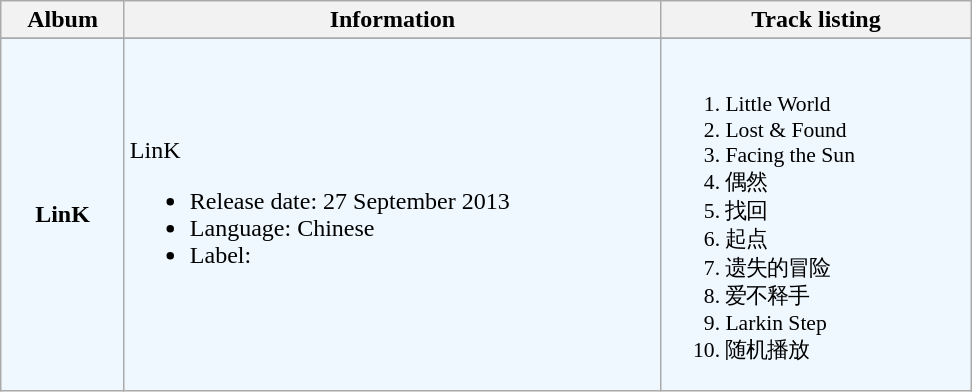<table class="wikitable">
<tr>
<th align="left" width="75px">Album</th>
<th align="left" width="350px">Information</th>
<th align="left" width="200px">Track listing</th>
</tr>
<tr>
</tr>
<tr bgcolor="#F0F8FF">
<td align="center"><strong>LinK</strong></td>
<td align="left">LinK<br><ul><li>Release date: 27 September 2013</li><li>Language: Chinese</li><li>Label: </li></ul></td>
<td align="Centre" style="font-size: 90%;"><br><ol><li>Little World</li><li>Lost & Found</li><li>Facing the Sun</li><li>偶然</li><li>找回</li><li>起点</li><li>遗失的冒险</li><li>爱不释手</li><li>Larkin Step</li><li>随机播放</li></ol></td>
</tr>
</table>
